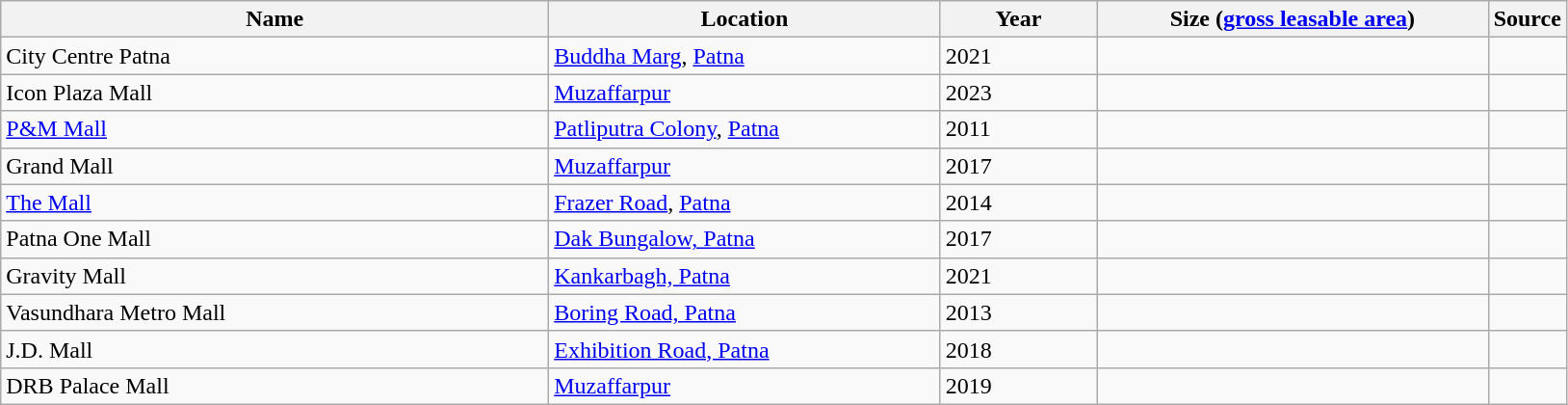<table class="wikitable sortable">
<tr>
<th style="width:35%;">Name</th>
<th style="width:25%;">Location</th>
<th style="width:10%;">Year</th>
<th style="width:25%;">Size (<a href='#'>gross leasable area</a>)</th>
<th style="width:5%;">Source</th>
</tr>
<tr>
<td>City Centre Patna</td>
<td><a href='#'>Buddha Marg</a>, <a href='#'>Patna</a></td>
<td>2021</td>
<td></td>
<td></td>
</tr>
<tr>
<td>Icon Plaza Mall</td>
<td><a href='#'>Muzaffarpur</a></td>
<td>2023</td>
<td></td>
<td></td>
</tr>
<tr>
<td><a href='#'>P&M Mall</a></td>
<td><a href='#'>Patliputra Colony</a>, <a href='#'>Patna</a></td>
<td>2011</td>
<td></td>
<td></td>
</tr>
<tr>
<td>Grand Mall</td>
<td><a href='#'>Muzaffarpur</a></td>
<td>2017</td>
<td></td>
<td></td>
</tr>
<tr>
<td><a href='#'>The Mall</a></td>
<td><a href='#'>Frazer Road</a>, <a href='#'>Patna</a></td>
<td>2014</td>
<td></td>
<td></td>
</tr>
<tr>
<td>Patna One Mall</td>
<td><a href='#'>Dak Bungalow, Patna</a></td>
<td>2017</td>
<td></td>
<td></td>
</tr>
<tr>
<td>Gravity Mall</td>
<td><a href='#'>Kankarbagh, Patna</a></td>
<td>2021</td>
<td></td>
<td></td>
</tr>
<tr>
<td>Vasundhara Metro Mall</td>
<td><a href='#'>Boring Road, Patna</a></td>
<td>2013</td>
<td></td>
<td></td>
</tr>
<tr>
<td>J.D. Mall</td>
<td><a href='#'>Exhibition Road, Patna</a></td>
<td>2018</td>
<td></td>
<td></td>
</tr>
<tr>
<td>DRB Palace Mall</td>
<td><a href='#'>Muzaffarpur</a></td>
<td>2019</td>
<td></td>
<td></td>
</tr>
</table>
